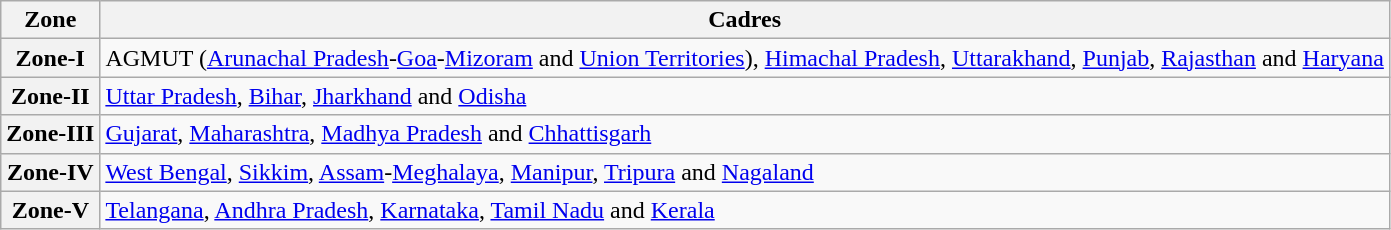<table class="wikitable mw-collapsible">
<tr>
<th>Zone</th>
<th>Cadres</th>
</tr>
<tr>
<th>Zone-I</th>
<td>AGMUT (<a href='#'>Arunachal Pradesh</a>-<a href='#'>Goa</a>-<a href='#'>Mizoram</a> and <a href='#'>Union Territories</a>), <a href='#'>Himachal Pradesh</a>, <a href='#'>Uttarakhand</a>, <a href='#'>Punjab</a>, <a href='#'>Rajasthan</a> and <a href='#'>Haryana</a></td>
</tr>
<tr>
<th>Zone-II</th>
<td><a href='#'>Uttar Pradesh</a>, <a href='#'>Bihar</a>, <a href='#'>Jharkhand</a> and <a href='#'>Odisha</a></td>
</tr>
<tr>
<th>Zone-III</th>
<td><a href='#'>Gujarat</a>, <a href='#'>Maharashtra</a>, <a href='#'>Madhya Pradesh</a> and <a href='#'>Chhattisgarh</a></td>
</tr>
<tr>
<th>Zone-IV</th>
<td><a href='#'>West Bengal</a>, <a href='#'>Sikkim</a>, <a href='#'>Assam</a>-<a href='#'>Meghalaya</a>, <a href='#'>Manipur</a>, <a href='#'>Tripura</a> and <a href='#'>Nagaland</a></td>
</tr>
<tr>
<th>Zone-V</th>
<td><a href='#'>Telangana</a>, <a href='#'>Andhra Pradesh</a>, <a href='#'>Karnataka</a>, <a href='#'>Tamil Nadu</a> and <a href='#'>Kerala</a></td>
</tr>
</table>
